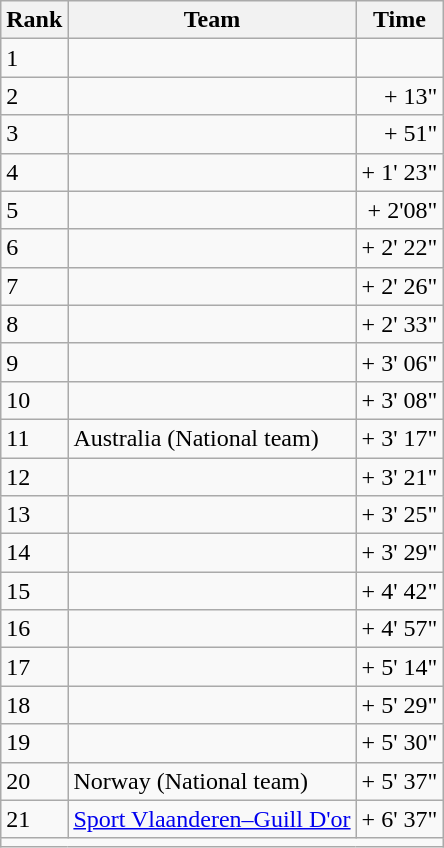<table class="wikitable">
<tr>
<th>Rank</th>
<th>Team</th>
<th>Time</th>
</tr>
<tr>
<td>1</td>
<td></td>
<td align="right"></td>
</tr>
<tr>
<td>2</td>
<td></td>
<td align="right">+ 13"</td>
</tr>
<tr>
<td>3</td>
<td></td>
<td align="right">+ 51"</td>
</tr>
<tr>
<td>4</td>
<td></td>
<td align="right">+ 1' 23"</td>
</tr>
<tr>
<td>5</td>
<td></td>
<td align="right">+ 2'08"</td>
</tr>
<tr>
<td>6</td>
<td></td>
<td align="right">+ 2' 22"</td>
</tr>
<tr>
<td>7</td>
<td></td>
<td align="right">+ 2' 26"</td>
</tr>
<tr>
<td>8</td>
<td></td>
<td align="right">+ 2' 33"</td>
</tr>
<tr>
<td>9</td>
<td></td>
<td align="right">+ 3' 06"</td>
</tr>
<tr>
<td>10</td>
<td></td>
<td align="right">+ 3' 08"</td>
</tr>
<tr>
<td>11</td>
<td>Australia (National team)</td>
<td align="right">+ 3' 17"</td>
</tr>
<tr>
<td>12</td>
<td></td>
<td align="right">+ 3' 21"</td>
</tr>
<tr>
<td>13</td>
<td></td>
<td align="right">+ 3' 25"</td>
</tr>
<tr>
<td>14</td>
<td></td>
<td align="right">+ 3' 29"</td>
</tr>
<tr>
<td>15</td>
<td></td>
<td align="right">+ 4' 42"</td>
</tr>
<tr>
<td>16</td>
<td></td>
<td align="right">+ 4' 57"</td>
</tr>
<tr>
<td>17</td>
<td></td>
<td align="right">+ 5' 14"</td>
</tr>
<tr>
<td>18</td>
<td></td>
<td align="right">+ 5' 29"</td>
</tr>
<tr>
<td>19</td>
<td></td>
<td align="right">+ 5' 30"</td>
</tr>
<tr>
<td>20</td>
<td>Norway (National team)</td>
<td align="right">+ 5' 37"</td>
</tr>
<tr>
<td>21</td>
<td><a href='#'>Sport Vlaanderen–Guill D'or</a></td>
<td align="right">+ 6' 37"</td>
</tr>
<tr>
<td colspan="4" style="font-size: 0.75em; text-align: right"></td>
</tr>
</table>
